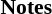<table style="text-align:left;font-size:90%;">
<tr>
<td></td>
</tr>
<tr>
<td><strong>Notes</strong><br></td>
</tr>
</table>
